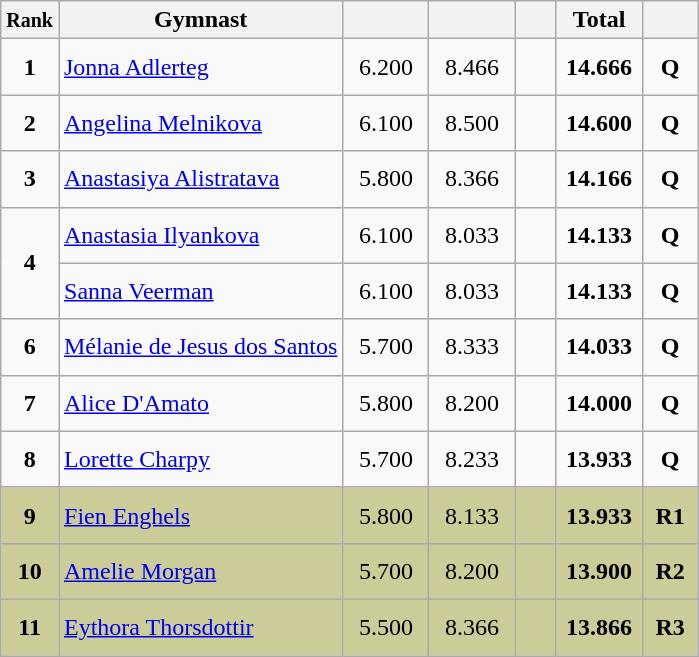<table style="text-align:center;" class="wikitable sortable">
<tr>
<th scope="col" style="width:15px;"><small>Rank</small></th>
<th scope="col" style="width:175;">Gymnast</th>
<th scope="col" style="width:50px;"><small></small></th>
<th scope="col" style="width:50px;"><small></small></th>
<th scope="col" style="width:20px;"><small></small></th>
<th scope="col" style="width:50px;">Total</th>
<th scope="col" style="width:30px;"><small></small></th>
</tr>
<tr>
<td scope="row" style="text-align:center"><strong>1</strong></td>
<td style="height:30px; text-align:left;"> <a href='#'>Jonna Adlerteg</a></td>
<td>6.200</td>
<td>8.466</td>
<td></td>
<td><strong>14.666</strong></td>
<td><strong>Q</strong></td>
</tr>
<tr>
<td scope="row" style="text-align:center"><strong>2</strong></td>
<td style="height:30px; text-align:left;"> <a href='#'>Angelina Melnikova</a></td>
<td>6.100</td>
<td>8.500</td>
<td></td>
<td><strong>14.600</strong></td>
<td><strong>Q</strong></td>
</tr>
<tr>
<td scope="row" style="text-align:center"><strong>3</strong></td>
<td style="height:30px; text-align:left;"> <a href='#'>Anastasiya Alistratava</a></td>
<td>5.800</td>
<td>8.366</td>
<td></td>
<td><strong>14.166</strong></td>
<td><strong>Q</strong></td>
</tr>
<tr>
<td rowspan=2 style="text-align:center"><strong>4</strong></td>
<td style="height:30px; text-align:left;"> <a href='#'>Anastasia Ilyankova</a></td>
<td>6.100</td>
<td>8.033</td>
<td></td>
<td><strong>14.133</strong></td>
<td><strong>Q</strong></td>
</tr>
<tr>
<td style="height:30px; text-align:left;"> <a href='#'>Sanna Veerman</a></td>
<td>6.100</td>
<td>8.033</td>
<td></td>
<td><strong>14.133</strong></td>
<td><strong>Q</strong></td>
</tr>
<tr>
<td scope="row" style="text-align:center"><strong>6</strong></td>
<td style="height:30px; text-align:left;"> <a href='#'>Mélanie de Jesus dos Santos</a></td>
<td>5.700</td>
<td>8.333</td>
<td></td>
<td><strong>14.033</strong></td>
<td><strong>Q</strong></td>
</tr>
<tr>
<td scope="row" style="text-align:center"><strong>7</strong></td>
<td style="height:30px; text-align:left;"> <a href='#'>Alice D'Amato</a></td>
<td>5.800</td>
<td>8.200</td>
<td></td>
<td><strong>14.000</strong></td>
<td><strong>Q</strong></td>
</tr>
<tr>
<td scope="row" style="text-align:center"><strong>8</strong></td>
<td style="height:30px; text-align:left;"> <a href='#'>Lorette Charpy</a></td>
<td>5.700</td>
<td>8.233</td>
<td></td>
<td><strong>13.933</strong></td>
<td><strong>Q</strong></td>
</tr>
<tr style="background:#cccc99;">
<td scope="row" style="text-align:center"><strong>9</strong></td>
<td style="height:30px; text-align:left;"> <a href='#'>Fien Enghels</a></td>
<td>5.800</td>
<td>8.133</td>
<td></td>
<td><strong>13.933</strong></td>
<td><strong>R1</strong></td>
</tr>
<tr style="background:#cccc99;">
<td scope="row" style="text-align:center"><strong>10</strong></td>
<td style="height:30px; text-align:left;"> <a href='#'>Amelie Morgan</a></td>
<td>5.700</td>
<td>8.200</td>
<td></td>
<td><strong>13.900</strong></td>
<td><strong>R2</strong></td>
</tr>
<tr style="background:#cccc99;">
<td scope="row" style="text-align:center"><strong>11</strong></td>
<td style="height:30px; text-align:left;"> <a href='#'>Eythora Thorsdottir</a></td>
<td>5.500</td>
<td>8.366</td>
<td></td>
<td><strong>13.866</strong></td>
<td><strong>R3</strong></td>
</tr>
</table>
